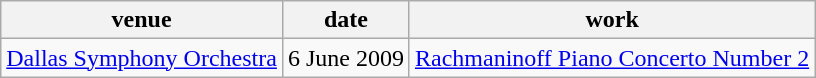<table class="wikitable">
<tr>
<th>venue</th>
<th>date</th>
<th>work</th>
</tr>
<tr>
<td><a href='#'>Dallas Symphony Orchestra</a></td>
<td>6 June 2009</td>
<td><a href='#'>Rachmaninoff Piano Concerto Number 2</a></td>
</tr>
</table>
